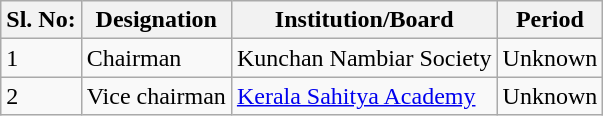<table class="wikitable">
<tr>
<th>Sl. No:</th>
<th>Designation</th>
<th>Institution/Board</th>
<th>Period</th>
</tr>
<tr>
<td>1</td>
<td>Chairman</td>
<td>Kunchan Nambiar Society</td>
<td>Unknown</td>
</tr>
<tr>
<td>2</td>
<td>Vice chairman</td>
<td><a href='#'>Kerala Sahitya Academy</a></td>
<td>Unknown</td>
</tr>
</table>
